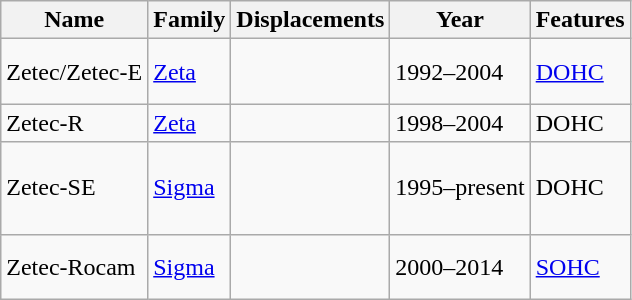<table class="wikitable">
<tr>
<th>Name</th>
<th>Family</th>
<th>Displacements</th>
<th>Year</th>
<th>Features</th>
</tr>
<tr>
<td>Zetec/Zetec-E</td>
<td><a href='#'>Zeta</a></td>
<td><br><br></td>
<td>1992–2004</td>
<td><a href='#'>DOHC</a></td>
</tr>
<tr>
<td>Zetec-R</td>
<td><a href='#'>Zeta</a></td>
<td><br></td>
<td>1998–2004</td>
<td>DOHC</td>
</tr>
<tr>
<td>Zetec-SE</td>
<td><a href='#'>Sigma</a></td>
<td><br><br><br></td>
<td>1995–present</td>
<td>DOHC</td>
</tr>
<tr>
<td>Zetec-Rocam</td>
<td><a href='#'>Sigma</a></td>
<td><br><br></td>
<td>2000–2014</td>
<td><a href='#'>SOHC</a></td>
</tr>
</table>
